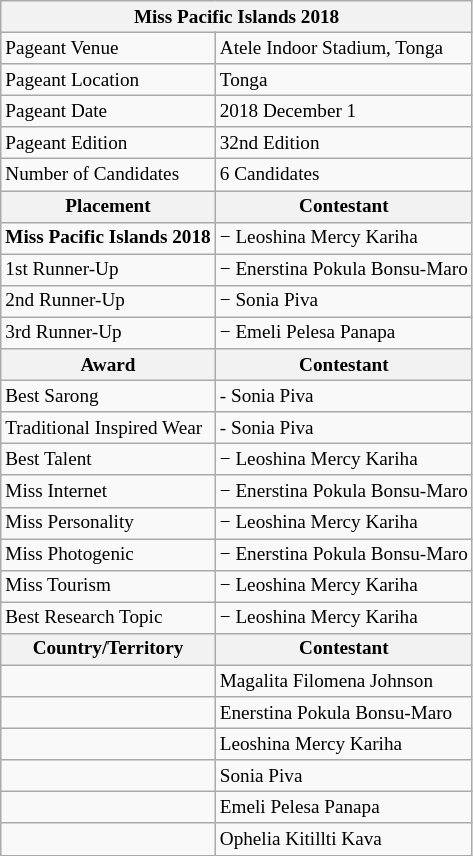<table class="wikitable sortable" style="font-size: 80%;">
<tr>
<th colspan="2"><strong>Miss Pacific Islands 2018</strong></th>
</tr>
<tr>
<td>Pageant Venue</td>
<td>Atele Indoor Stadium, Tonga</td>
</tr>
<tr>
<td>Pageant Location</td>
<td>Tonga</td>
</tr>
<tr>
<td>Pageant Date</td>
<td>2018 December 1</td>
</tr>
<tr>
<td>Pageant Edition</td>
<td>32nd Edition</td>
</tr>
<tr>
<td>Number of Candidates</td>
<td>6 Candidates</td>
</tr>
<tr>
<th>Placement</th>
<th>Contestant</th>
</tr>
<tr>
<td><strong>Miss Pacific Islands 2018</strong></td>
<td> − Leoshina Mercy Kariha</td>
</tr>
<tr>
<td>1st Runner-Up</td>
<td> − Enerstina Pokula Bonsu-Maro</td>
</tr>
<tr>
<td>2nd Runner-Up</td>
<td> − Sonia Piva</td>
</tr>
<tr>
<td>3rd Runner-Up</td>
<td> − Emeli Pelesa Panapa</td>
</tr>
<tr>
<th>Award</th>
<th>Contestant</th>
</tr>
<tr>
<td>Best Sarong</td>
<td> - Sonia Piva</td>
</tr>
<tr>
<td>Traditional Inspired Wear</td>
<td> - Sonia Piva</td>
</tr>
<tr>
<td>Best Talent</td>
<td> − Leoshina Mercy Kariha</td>
</tr>
<tr>
<td>Miss Internet</td>
<td> − Enerstina Pokula Bonsu-Maro</td>
</tr>
<tr>
<td>Miss Personality</td>
<td> − Leoshina Mercy Kariha</td>
</tr>
<tr>
<td>Miss Photogenic</td>
<td> − Enerstina Pokula Bonsu-Maro</td>
</tr>
<tr>
<td>Miss Tourism</td>
<td> − Leoshina Mercy Kariha</td>
</tr>
<tr>
<td>Best Research Topic</td>
<td> − Leoshina Mercy Kariha</td>
</tr>
<tr>
<th><strong>Country/Territory</strong></th>
<th>Contestant</th>
</tr>
<tr>
<td></td>
<td>Magalita Filomena Johnson</td>
</tr>
<tr>
<td></td>
<td>Enerstina Pokula Bonsu-Maro</td>
</tr>
<tr>
<td></td>
<td>Leoshina Mercy Kariha</td>
</tr>
<tr>
<td></td>
<td>Sonia Piva</td>
</tr>
<tr>
<td></td>
<td>Emeli Pelesa Panapa</td>
</tr>
<tr>
<td></td>
<td>Ophelia Kitillti Kava</td>
</tr>
</table>
